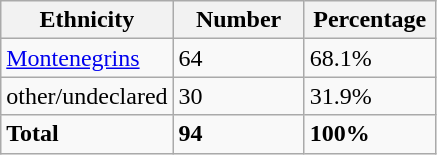<table class="wikitable">
<tr>
<th width="100px">Ethnicity</th>
<th width="80px">Number</th>
<th width="80px">Percentage</th>
</tr>
<tr>
<td><a href='#'>Montenegrins</a></td>
<td>64</td>
<td>68.1%</td>
</tr>
<tr>
<td>other/undeclared</td>
<td>30</td>
<td>31.9%</td>
</tr>
<tr>
<td><strong>Total</strong></td>
<td><strong>94</strong></td>
<td><strong>100%</strong></td>
</tr>
</table>
